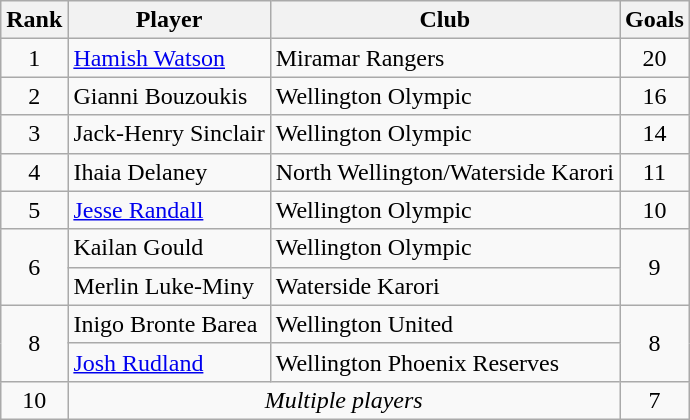<table class="wikitable" style="text-align:center">
<tr>
<th>Rank</th>
<th>Player</th>
<th>Club</th>
<th>Goals</th>
</tr>
<tr>
<td>1</td>
<td align=left><a href='#'>Hamish Watson</a></td>
<td align=left>Miramar Rangers</td>
<td>20</td>
</tr>
<tr>
<td>2</td>
<td align=left>Gianni Bouzoukis</td>
<td align=left>Wellington Olympic</td>
<td>16</td>
</tr>
<tr>
<td>3</td>
<td align=left>Jack-Henry Sinclair</td>
<td align=left>Wellington Olympic</td>
<td>14</td>
</tr>
<tr>
<td>4</td>
<td align=left>Ihaia Delaney</td>
<td align=left>North Wellington/Waterside Karori</td>
<td>11</td>
</tr>
<tr>
<td>5</td>
<td align=left><a href='#'>Jesse Randall</a></td>
<td align=left>Wellington Olympic</td>
<td>10</td>
</tr>
<tr>
<td rowspan=2>6</td>
<td align=left>Kailan Gould</td>
<td align=left>Wellington Olympic</td>
<td rowspan=2>9</td>
</tr>
<tr>
<td align=left>Merlin Luke-Miny</td>
<td align=left>Waterside Karori</td>
</tr>
<tr>
<td rowspan=2>8</td>
<td align=left>Inigo Bronte Barea</td>
<td align=left>Wellington United</td>
<td rowspan=2>8</td>
</tr>
<tr>
<td align=left><a href='#'>Josh Rudland</a></td>
<td align=left>Wellington Phoenix Reserves</td>
</tr>
<tr>
<td>10</td>
<td colspan=2><em>Multiple players</em></td>
<td>7</td>
</tr>
</table>
